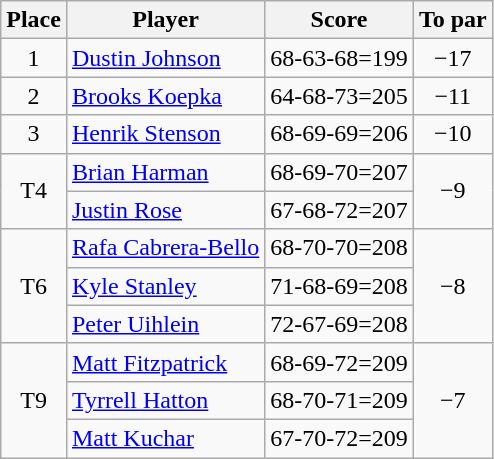<table class="wikitable">
<tr>
<th>Place</th>
<th>Player</th>
<th>Score</th>
<th>To par</th>
</tr>
<tr>
<td align=center>1</td>
<td> <a href='#'>Dustin Johnson</a></td>
<td>68-63-68=199</td>
<td align=center>−17</td>
</tr>
<tr>
<td align=center>2</td>
<td> <a href='#'>Brooks Koepka</a></td>
<td>64-68-73=205</td>
<td align=center>−11</td>
</tr>
<tr>
<td align=center>3</td>
<td> <a href='#'>Henrik Stenson</a></td>
<td>68-69-69=206</td>
<td align=center>−10</td>
</tr>
<tr>
<td rowspan=2 align=center>T4</td>
<td> <a href='#'>Brian Harman</a></td>
<td>68-69-70=207</td>
<td rowspan=2 align=center>−9</td>
</tr>
<tr>
<td> <a href='#'>Justin Rose</a></td>
<td>67-68-72=207</td>
</tr>
<tr>
<td rowspan=3 align=center>T6</td>
<td> <a href='#'>Rafa Cabrera-Bello</a></td>
<td>68-70-70=208</td>
<td rowspan=3 align=center>−8</td>
</tr>
<tr>
<td> <a href='#'>Kyle Stanley</a></td>
<td>71-68-69=208</td>
</tr>
<tr>
<td> <a href='#'>Peter Uihlein</a></td>
<td>72-67-69=208</td>
</tr>
<tr>
<td rowspan=3 align=center>T9</td>
<td> <a href='#'>Matt Fitzpatrick</a></td>
<td>68-69-72=209</td>
<td rowspan=3 align=center>−7</td>
</tr>
<tr>
<td> <a href='#'>Tyrrell Hatton</a></td>
<td>68-70-71=209</td>
</tr>
<tr>
<td> <a href='#'>Matt Kuchar</a></td>
<td>67-70-72=209</td>
</tr>
</table>
